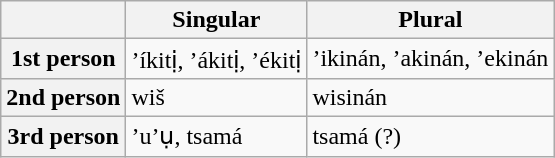<table class="wikitable">
<tr>
<th></th>
<th>Singular</th>
<th>Plural</th>
</tr>
<tr>
<th>1st person</th>
<td>’íkitị, ’ákitị, ’ékitị</td>
<td>’ikinán, ’akinán, ’ekinán</td>
</tr>
<tr>
<th>2nd person</th>
<td>wiš</td>
<td>wisinán</td>
</tr>
<tr>
<th>3rd person</th>
<td>’u’ụ, tsamá</td>
<td>tsamá (?)</td>
</tr>
</table>
